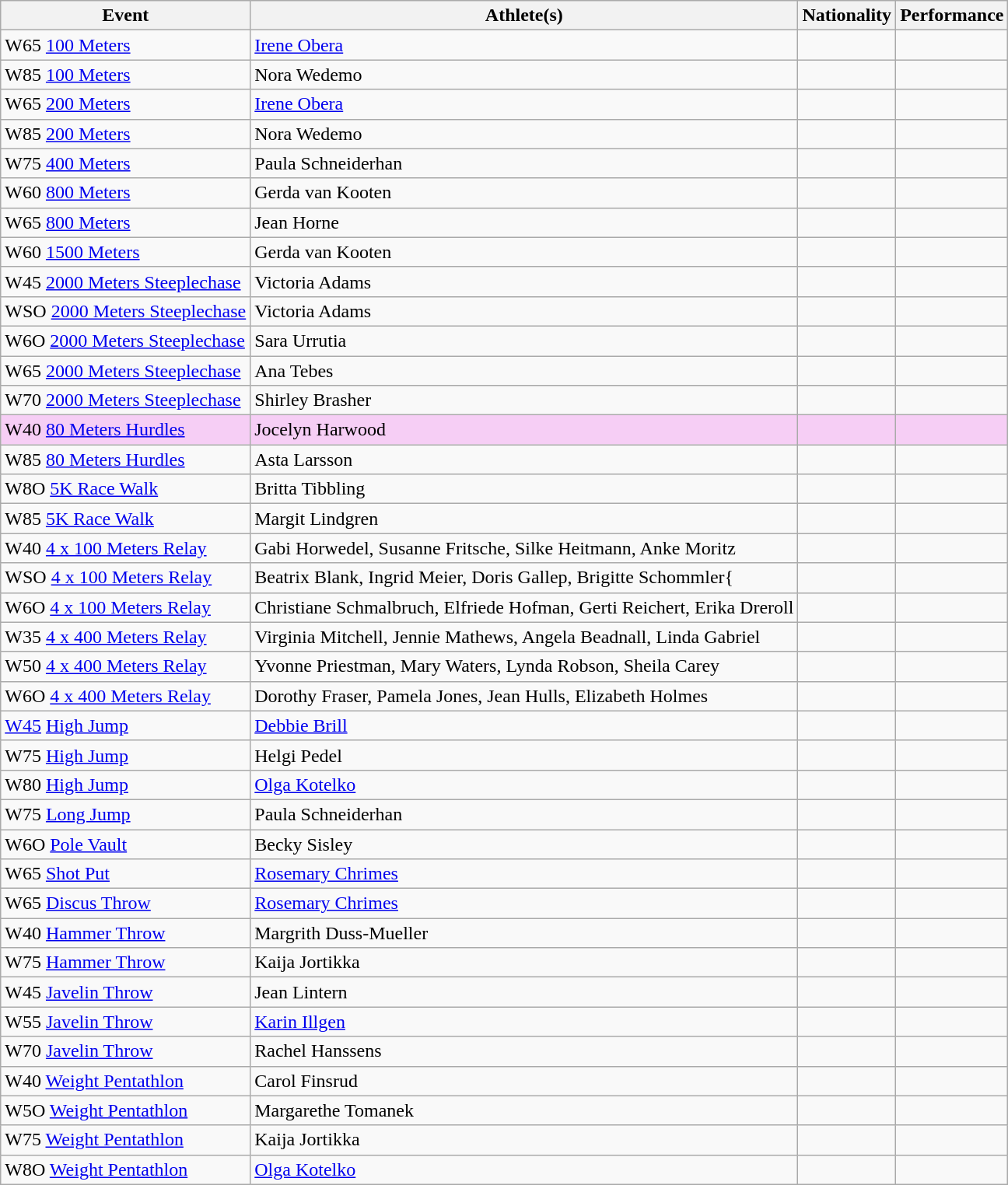<table class="wikitable">
<tr>
<th>Event</th>
<th>Athlete(s)</th>
<th>Nationality</th>
<th>Performance</th>
</tr>
<tr>
<td>W65 <a href='#'>100 Meters</a></td>
<td><a href='#'>Irene Obera</a></td>
<td></td>
<td></td>
</tr>
<tr>
<td>W85 <a href='#'>100 Meters</a></td>
<td>Nora Wedemo</td>
<td></td>
<td></td>
</tr>
<tr>
<td>W65 <a href='#'>200 Meters</a></td>
<td><a href='#'>Irene Obera</a></td>
<td></td>
<td></td>
</tr>
<tr>
<td>W85 <a href='#'>200 Meters</a></td>
<td>Nora Wedemo</td>
<td></td>
<td></td>
</tr>
<tr>
<td>W75 <a href='#'>400 Meters</a></td>
<td>Paula Schneiderhan</td>
<td></td>
<td></td>
</tr>
<tr>
<td>W60 <a href='#'>800 Meters</a></td>
<td>Gerda van Kooten</td>
<td></td>
<td></td>
</tr>
<tr>
<td>W65 <a href='#'>800 Meters</a></td>
<td>Jean Horne</td>
<td></td>
<td></td>
</tr>
<tr>
<td>W60 <a href='#'>1500 Meters</a></td>
<td>Gerda van Kooten</td>
<td></td>
<td></td>
</tr>
<tr>
<td>W45 <a href='#'>2000 Meters Steeplechase</a></td>
<td>Victoria Adams</td>
<td></td>
<td></td>
</tr>
<tr>
<td>WSO <a href='#'>2000 Meters Steeplechase</a></td>
<td>Victoria Adams</td>
<td></td>
<td></td>
</tr>
<tr>
<td>W6O <a href='#'>2000 Meters Steeplechase</a></td>
<td>Sara Urrutia</td>
<td></td>
<td></td>
</tr>
<tr>
<td>W65 <a href='#'>2000 Meters Steeplechase</a></td>
<td>Ana Tebes</td>
<td></td>
<td></td>
</tr>
<tr>
<td>W70 <a href='#'>2000 Meters Steeplechase</a></td>
<td>Shirley Brasher</td>
<td></td>
<td></td>
</tr>
<tr bgcolor=#f6CEF5>
<td>W40 <a href='#'>80 Meters Hurdles</a></td>
<td>Jocelyn Harwood</td>
<td></td>
<td></td>
</tr>
<tr>
<td>W85 <a href='#'>80 Meters Hurdles</a></td>
<td>Asta Larsson</td>
<td></td>
<td></td>
</tr>
<tr>
<td>W8O <a href='#'>5K Race Walk</a></td>
<td>Britta Tibbling</td>
<td></td>
<td></td>
</tr>
<tr>
<td>W85 <a href='#'>5K Race Walk</a></td>
<td>Margit Lindgren</td>
<td></td>
<td></td>
</tr>
<tr>
<td>W40 <a href='#'>4 x 100 Meters Relay</a></td>
<td>Gabi Horwedel, Susanne Fritsche, Silke Heitmann, Anke Moritz</td>
<td></td>
<td></td>
</tr>
<tr>
<td>WSO <a href='#'>4 x 100 Meters Relay</a></td>
<td>Beatrix Blank, Ingrid Meier, Doris Gallep, Brigitte Schommler{</td>
<td></td>
<td></td>
</tr>
<tr>
<td>W6O <a href='#'>4 x 100 Meters Relay</a></td>
<td>Christiane Schmalbruch, Elfriede Hofman, Gerti Reichert, Erika Dreroll</td>
<td></td>
<td></td>
</tr>
<tr>
<td>W35 <a href='#'>4 x 400 Meters Relay</a></td>
<td>Virginia Mitchell, Jennie Mathews, Angela Beadnall, Linda Gabriel</td>
<td></td>
<td></td>
</tr>
<tr>
<td>W50 <a href='#'>4 x 400 Meters Relay</a></td>
<td>Yvonne Priestman, Mary Waters, Lynda Robson, Sheila Carey</td>
<td></td>
<td></td>
</tr>
<tr>
<td>W6O <a href='#'>4 x 400 Meters Relay</a></td>
<td>Dorothy Fraser, Pamela Jones, Jean Hulls, Elizabeth Holmes</td>
<td></td>
<td></td>
</tr>
<tr>
<td><a href='#'>W45</a> <a href='#'>High Jump</a></td>
<td><a href='#'>Debbie Brill</a></td>
<td></td>
<td></td>
</tr>
<tr>
<td>W75 <a href='#'>High Jump</a></td>
<td>Helgi Pedel</td>
<td></td>
<td></td>
</tr>
<tr>
<td>W80 <a href='#'>High Jump</a></td>
<td><a href='#'>Olga Kotelko</a></td>
<td></td>
<td></td>
</tr>
<tr>
<td>W75 <a href='#'>Long Jump</a></td>
<td>Paula Schneiderhan</td>
<td></td>
<td></td>
</tr>
<tr>
<td>W6O <a href='#'>Pole Vault</a></td>
<td>Becky Sisley</td>
<td></td>
<td></td>
</tr>
<tr>
<td>W65 <a href='#'>Shot Put</a></td>
<td><a href='#'>Rosemary Chrimes</a></td>
<td></td>
<td></td>
</tr>
<tr>
<td>W65 <a href='#'>Discus Throw</a></td>
<td><a href='#'>Rosemary Chrimes</a></td>
<td></td>
<td></td>
</tr>
<tr>
<td>W40 <a href='#'>Hammer Throw</a></td>
<td>Margrith Duss-Mueller</td>
<td></td>
<td></td>
</tr>
<tr>
<td>W75 <a href='#'>Hammer Throw</a></td>
<td>Kaija Jortikka</td>
<td></td>
<td></td>
</tr>
<tr>
<td>W45 <a href='#'>Javelin Throw</a></td>
<td>Jean Lintern</td>
<td></td>
<td></td>
</tr>
<tr>
<td>W55 <a href='#'>Javelin Throw</a></td>
<td><a href='#'>Karin Illgen</a></td>
<td></td>
<td></td>
</tr>
<tr>
<td>W70 <a href='#'>Javelin Throw</a></td>
<td>Rachel Hanssens</td>
<td></td>
<td></td>
</tr>
<tr>
<td>W40 <a href='#'>Weight Pentathlon</a></td>
<td>Carol Finsrud</td>
<td></td>
<td></td>
</tr>
<tr>
<td>W5O <a href='#'>Weight Pentathlon</a></td>
<td>Margarethe Tomanek</td>
<td></td>
<td></td>
</tr>
<tr>
<td>W75 <a href='#'>Weight Pentathlon</a></td>
<td>Kaija Jortikka</td>
<td></td>
<td></td>
</tr>
<tr>
<td>W8O <a href='#'>Weight Pentathlon</a></td>
<td><a href='#'>Olga Kotelko</a></td>
<td></td>
<td></td>
</tr>
</table>
